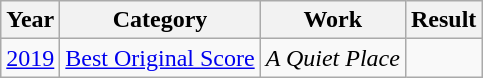<table class="wikitable sortable">
<tr>
<th>Year</th>
<th>Category</th>
<th>Work</th>
<th>Result</th>
</tr>
<tr>
<td><a href='#'>2019</a></td>
<td><a href='#'>Best Original Score</a></td>
<td><em>A Quiet Place</em></td>
<td></td>
</tr>
</table>
